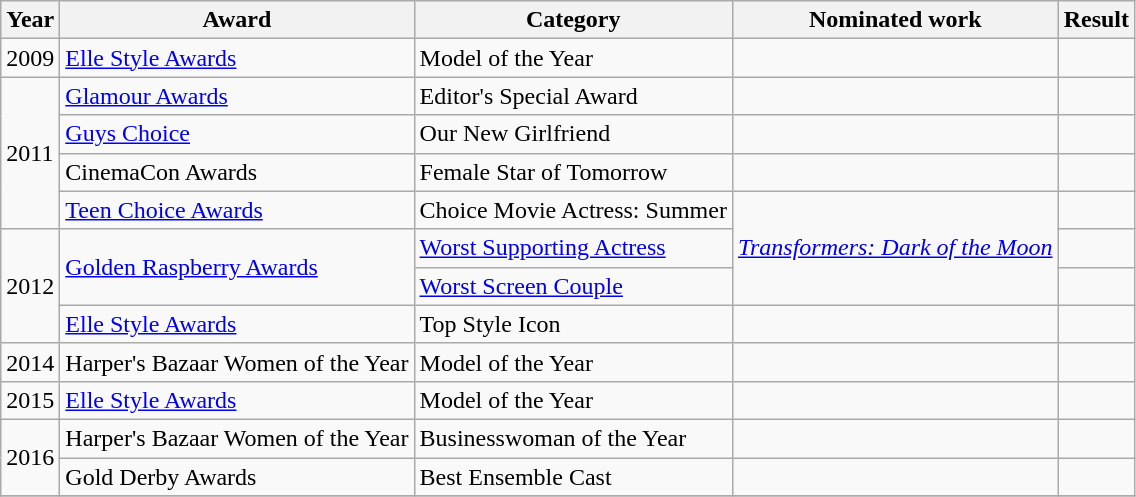<table class="wikitable sortable">
<tr>
<th>Year</th>
<th>Award</th>
<th>Category</th>
<th>Nominated work</th>
<th>Result</th>
</tr>
<tr>
<td>2009</td>
<td><a href='#'>Elle Style Awards</a></td>
<td>Model of the Year</td>
<td></td>
<td></td>
</tr>
<tr>
<td rowspan="4">2011</td>
<td><a href='#'>Glamour Awards</a></td>
<td>Editor's Special Award</td>
<td></td>
<td></td>
</tr>
<tr>
<td><a href='#'>Guys Choice</a></td>
<td>Our New Girlfriend</td>
<td></td>
<td></td>
</tr>
<tr>
<td>CinemaCon Awards</td>
<td>Female Star of Tomorrow</td>
<td></td>
<td></td>
</tr>
<tr>
<td><a href='#'>Teen Choice Awards</a></td>
<td>Choice Movie Actress: Summer</td>
<td rowspan="3" style="text-align:center;"><em><a href='#'>Transformers: Dark of the Moon</a></em></td>
<td></td>
</tr>
<tr>
<td rowspan="3">2012</td>
<td rowspan="2"><a href='#'>Golden Raspberry Awards</a></td>
<td><a href='#'>Worst Supporting Actress</a></td>
<td></td>
</tr>
<tr>
<td><a href='#'>Worst Screen Couple</a> </td>
<td></td>
</tr>
<tr>
<td><a href='#'>Elle Style Awards</a></td>
<td>Top Style Icon</td>
<td></td>
<td></td>
</tr>
<tr>
<td>2014</td>
<td>Harper's Bazaar Women of the Year</td>
<td>Model of the Year</td>
<td></td>
<td></td>
</tr>
<tr>
<td>2015</td>
<td><a href='#'>Elle Style Awards</a></td>
<td>Model of the Year</td>
<td></td>
<td></td>
</tr>
<tr>
<td rowspan="2">2016</td>
<td>Harper's Bazaar Women of the Year</td>
<td>Businesswoman of the Year</td>
<td></td>
<td></td>
</tr>
<tr>
<td>Gold Derby Awards</td>
<td>Best Ensemble Cast </td>
<td></td>
<td></td>
</tr>
<tr>
</tr>
</table>
